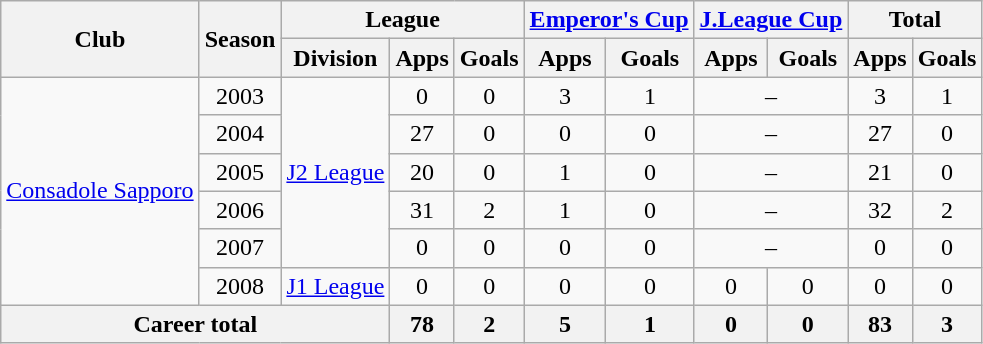<table class="wikitable" style="text-align:center">
<tr>
<th rowspan="2">Club</th>
<th rowspan="2">Season</th>
<th colspan="3">League</th>
<th colspan="2"><a href='#'>Emperor's Cup</a></th>
<th colspan="2"><a href='#'>J.League Cup</a></th>
<th colspan="2">Total</th>
</tr>
<tr>
<th>Division</th>
<th>Apps</th>
<th>Goals</th>
<th>Apps</th>
<th>Goals</th>
<th>Apps</th>
<th>Goals</th>
<th>Apps</th>
<th>Goals</th>
</tr>
<tr>
<td rowspan="6"><a href='#'>Consadole Sapporo</a></td>
<td>2003</td>
<td rowspan="5"><a href='#'>J2 League</a></td>
<td>0</td>
<td>0</td>
<td>3</td>
<td>1</td>
<td colspan="2">–</td>
<td>3</td>
<td>1</td>
</tr>
<tr>
<td>2004</td>
<td>27</td>
<td>0</td>
<td>0</td>
<td>0</td>
<td colspan="2">–</td>
<td>27</td>
<td>0</td>
</tr>
<tr>
<td>2005</td>
<td>20</td>
<td>0</td>
<td>1</td>
<td>0</td>
<td colspan="2">–</td>
<td>21</td>
<td>0</td>
</tr>
<tr>
<td>2006</td>
<td>31</td>
<td>2</td>
<td>1</td>
<td>0</td>
<td colspan="2">–</td>
<td>32</td>
<td>2</td>
</tr>
<tr>
<td>2007</td>
<td>0</td>
<td>0</td>
<td>0</td>
<td>0</td>
<td colspan="2">–</td>
<td>0</td>
<td>0</td>
</tr>
<tr>
<td>2008</td>
<td><a href='#'>J1 League</a></td>
<td>0</td>
<td>0</td>
<td>0</td>
<td>0</td>
<td>0</td>
<td>0</td>
<td>0</td>
<td>0</td>
</tr>
<tr>
<th colspan="3">Career total</th>
<th>78</th>
<th>2</th>
<th>5</th>
<th>1</th>
<th>0</th>
<th>0</th>
<th>83</th>
<th>3</th>
</tr>
</table>
